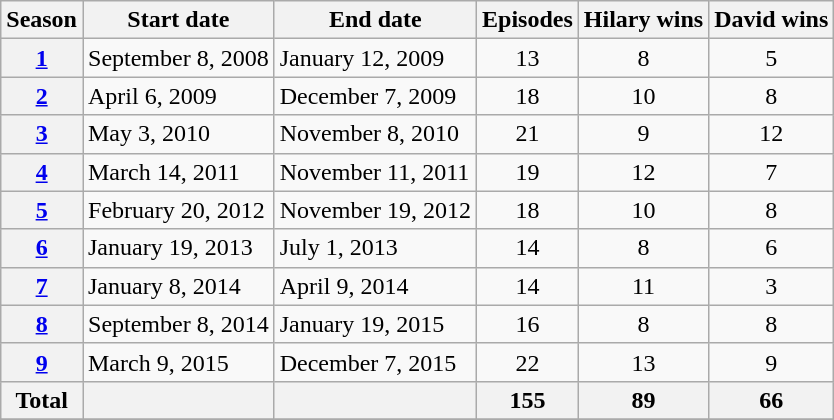<table class="wikitable">
<tr>
<th>Season</th>
<th>Start date</th>
<th>End date</th>
<th>Episodes</th>
<th>Hilary wins</th>
<th>David wins</th>
</tr>
<tr>
<th><a href='#'>1</a></th>
<td>September 8, 2008</td>
<td>January 12, 2009</td>
<td align=center>13</td>
<td align=center>8</td>
<td align=center>5</td>
</tr>
<tr>
<th><a href='#'>2</a></th>
<td>April 6, 2009</td>
<td>December 7, 2009</td>
<td align=center>18</td>
<td align=center>10</td>
<td align=center>8</td>
</tr>
<tr>
<th><a href='#'>3</a></th>
<td>May 3, 2010</td>
<td>November 8, 2010</td>
<td align=center>21</td>
<td align=center>9</td>
<td align=center>12</td>
</tr>
<tr>
<th><a href='#'>4</a></th>
<td>March 14, 2011</td>
<td>November 11, 2011</td>
<td align=center>19</td>
<td align=center>12</td>
<td align=center>7</td>
</tr>
<tr>
<th><a href='#'>5</a></th>
<td>February 20, 2012</td>
<td>November 19, 2012</td>
<td align=center>18</td>
<td align=center>10</td>
<td align=center>8</td>
</tr>
<tr>
<th><a href='#'>6</a></th>
<td>January 19, 2013</td>
<td>July 1, 2013</td>
<td align=center>14</td>
<td align=center>8</td>
<td align=center>6</td>
</tr>
<tr>
<th><a href='#'>7</a></th>
<td>January 8, 2014</td>
<td>April 9, 2014</td>
<td align=center>14</td>
<td align=center>11</td>
<td align=center>3</td>
</tr>
<tr>
<th><a href='#'>8</a></th>
<td>September 8, 2014</td>
<td>January 19, 2015</td>
<td align=center>16</td>
<td align=center>8</td>
<td align=center>8</td>
</tr>
<tr>
<th><a href='#'>9</a></th>
<td>March 9, 2015</td>
<td>December 7, 2015</td>
<td align=center>22</td>
<td align=center>13</td>
<td align=center>9</td>
</tr>
<tr>
<th>Total</th>
<th></th>
<th></th>
<th>155</th>
<th>89</th>
<th>66</th>
</tr>
<tr>
</tr>
</table>
